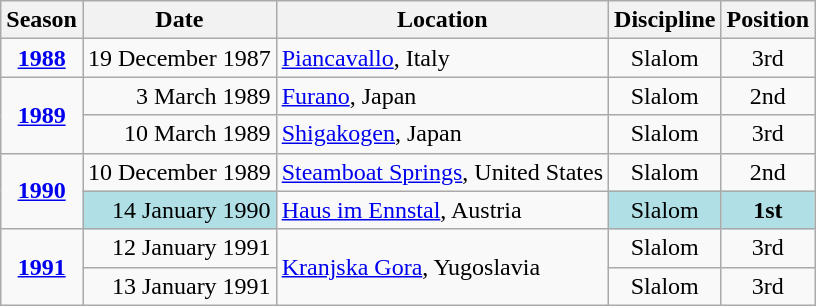<table class="wikitable" style="text-align:center; font-size:100%;">
<tr>
<th>Season</th>
<th>Date</th>
<th>Location</th>
<th>Discipline</th>
<th>Position</th>
</tr>
<tr>
<td align=center><strong><a href='#'>1988</a></strong></td>
<td align="right">19 December 1987</td>
<td align="left"> <a href='#'>Piancavallo</a>, Italy</td>
<td>Slalom</td>
<td>3rd</td>
</tr>
<tr>
<td rowspan="2" align=center><strong><a href='#'>1989</a></strong></td>
<td align="right">3 March 1989</td>
<td align="left"> <a href='#'>Furano</a>, Japan</td>
<td>Slalom</td>
<td>2nd</td>
</tr>
<tr>
<td align="right">10 March 1989</td>
<td align="left"> <a href='#'>Shigakogen</a>, Japan</td>
<td>Slalom</td>
<td>3rd</td>
</tr>
<tr>
<td rowspan="2" align=center><strong><a href='#'>1990</a></strong></td>
<td align="right">10 December 1989</td>
<td align="left"> <a href='#'>Steamboat Springs</a>, United States</td>
<td>Slalom</td>
<td>2nd</td>
</tr>
<tr>
<td align="right" bgcolor="#BOEOE6">14 January 1990</td>
<td align="left"> <a href='#'>Haus im Ennstal</a>, Austria</td>
<td bgcolor="#BOEOE6">Slalom</td>
<td bgcolor="#BOEOE6"><strong>1st</strong></td>
</tr>
<tr>
<td rowspan="2" align=center><strong><a href='#'>1991</a></strong></td>
<td align="right">12 January 1991</td>
<td rowspan="2" align="left"> <a href='#'>Kranjska Gora</a>, Yugoslavia</td>
<td>Slalom</td>
<td>3rd</td>
</tr>
<tr>
<td align="right">13 January 1991</td>
<td>Slalom</td>
<td>3rd</td>
</tr>
</table>
